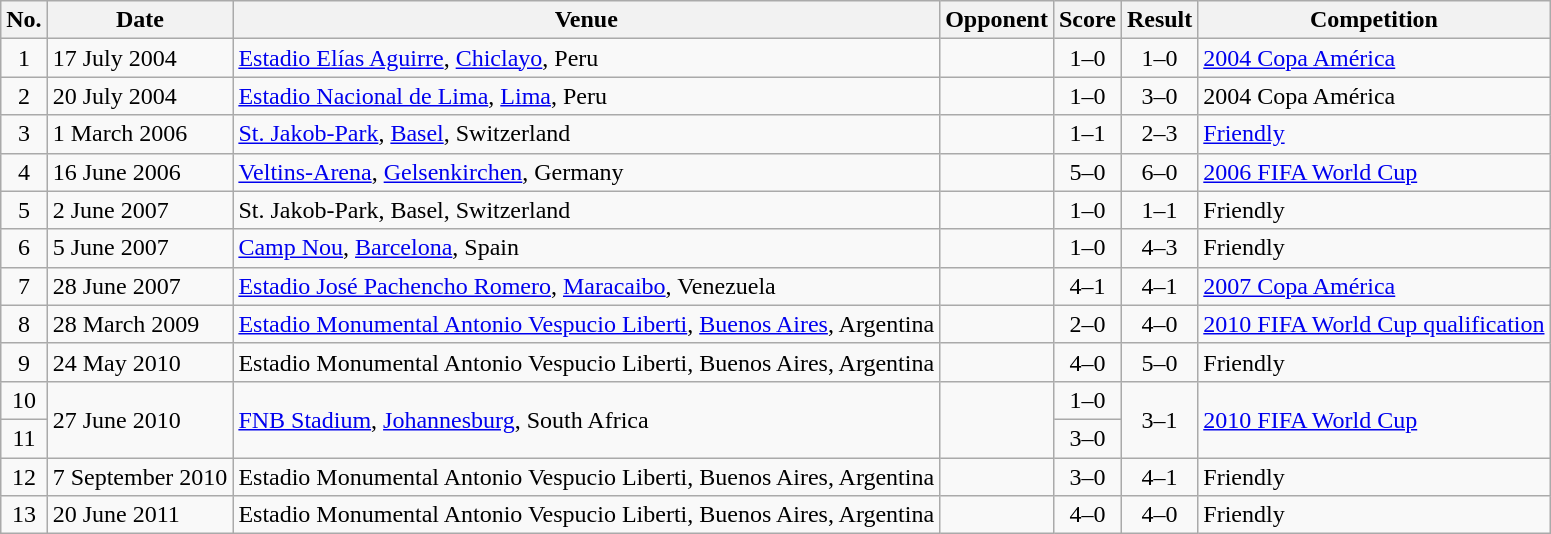<table class="wikitable sortable">
<tr>
<th scope="col">No.</th>
<th scope="col">Date</th>
<th scope="col">Venue</th>
<th scope="col">Opponent</th>
<th scope="col">Score</th>
<th scope="col">Result</th>
<th scope="col">Competition</th>
</tr>
<tr>
<td align="center">1</td>
<td>17 July 2004</td>
<td><a href='#'>Estadio Elías Aguirre</a>, <a href='#'>Chiclayo</a>, Peru</td>
<td></td>
<td align="center">1–0</td>
<td align="center">1–0</td>
<td><a href='#'>2004 Copa América</a></td>
</tr>
<tr>
<td align="center">2</td>
<td>20 July 2004</td>
<td><a href='#'>Estadio Nacional de Lima</a>, <a href='#'>Lima</a>, Peru</td>
<td></td>
<td align="center">1–0</td>
<td align="center">3–0</td>
<td>2004 Copa América</td>
</tr>
<tr>
<td align="center">3</td>
<td>1 March 2006</td>
<td><a href='#'>St. Jakob-Park</a>, <a href='#'>Basel</a>, Switzerland</td>
<td></td>
<td align="center">1–1</td>
<td align="center">2–3</td>
<td><a href='#'>Friendly</a></td>
</tr>
<tr>
<td align="center">4</td>
<td>16 June 2006</td>
<td><a href='#'>Veltins-Arena</a>, <a href='#'>Gelsenkirchen</a>, Germany</td>
<td></td>
<td align="center">5–0</td>
<td align="center">6–0</td>
<td><a href='#'>2006 FIFA World Cup</a></td>
</tr>
<tr>
<td align="center">5</td>
<td>2 June 2007</td>
<td>St. Jakob-Park, Basel, Switzerland</td>
<td></td>
<td align="center">1–0</td>
<td align="center">1–1</td>
<td>Friendly</td>
</tr>
<tr>
<td align="center">6</td>
<td>5 June 2007</td>
<td><a href='#'>Camp Nou</a>, <a href='#'>Barcelona</a>, Spain</td>
<td></td>
<td align="center">1–0</td>
<td align="center">4–3</td>
<td>Friendly</td>
</tr>
<tr>
<td align="center">7</td>
<td>28 June 2007</td>
<td><a href='#'>Estadio José Pachencho Romero</a>, <a href='#'>Maracaibo</a>, Venezuela</td>
<td></td>
<td align="center">4–1</td>
<td align="center">4–1</td>
<td><a href='#'>2007 Copa América</a></td>
</tr>
<tr>
<td align="center">8</td>
<td>28 March 2009</td>
<td><a href='#'>Estadio Monumental Antonio Vespucio Liberti</a>, <a href='#'>Buenos Aires</a>, Argentina</td>
<td></td>
<td align="center">2–0</td>
<td align="center">4–0</td>
<td><a href='#'>2010 FIFA World Cup qualification</a></td>
</tr>
<tr>
<td align="center">9</td>
<td>24 May 2010</td>
<td>Estadio Monumental Antonio Vespucio Liberti, Buenos Aires, Argentina</td>
<td></td>
<td align="center">4–0</td>
<td align="center">5–0</td>
<td>Friendly</td>
</tr>
<tr>
<td align="center">10</td>
<td rowspan="2">27 June 2010</td>
<td rowspan="2"><a href='#'>FNB Stadium</a>, <a href='#'>Johannesburg</a>, South Africa</td>
<td rowspan="2"></td>
<td align="center">1–0</td>
<td rowspan="2" style="text-align:center">3–1</td>
<td rowspan="2"><a href='#'>2010 FIFA World Cup</a></td>
</tr>
<tr>
<td align="center">11</td>
<td align="center">3–0</td>
</tr>
<tr>
<td align="center">12</td>
<td>7 September 2010</td>
<td>Estadio Monumental Antonio Vespucio Liberti, Buenos Aires, Argentina</td>
<td></td>
<td align="center">3–0</td>
<td align="center">4–1</td>
<td>Friendly</td>
</tr>
<tr>
<td align="center">13</td>
<td>20 June 2011</td>
<td>Estadio Monumental Antonio Vespucio Liberti, Buenos Aires, Argentina</td>
<td></td>
<td align="center">4–0</td>
<td align="center">4–0</td>
<td>Friendly</td>
</tr>
</table>
